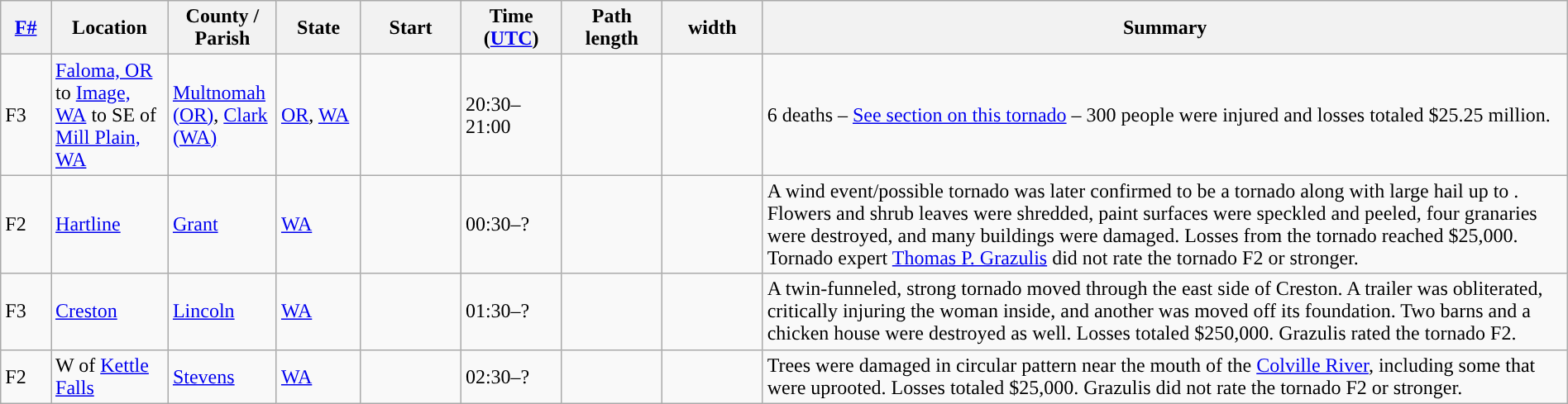<table class="wikitable sortable" style="width:100%;">
<tr>
<th scope="col"  style="width:3%; text-align:center;"><a href='#'>F#</a></th>
<th scope="col"  style="width:7%; text-align:center;" class="unsortable">Location</th>
<th scope="col"  style="width:6%; text-align:center;" class="unsortable">County / Parish</th>
<th scope="col"  style="width:5%; text-align:center;">State</th>
<th scope="col"  style="width:6%; text-align:center;">Start<br></th>
<th scope="col"  style="width:6%; text-align:center;">Time (<a href='#'>UTC</a>)</th>
<th scope="col"  style="width:6%; text-align:center;">Path length</th>
<th scope="col"  style="width:6%; text-align:center;"> width</th>
<th scope="col" class="unsortable" style="width:48%; text-align:center;">Summary</th>
</tr>
<tr>
<td>F3</td>
<td><a href='#'>Faloma, OR</a> to <a href='#'>Image, WA</a> to SE of <a href='#'>Mill Plain, WA</a></td>
<td><a href='#'>Multnomah (OR)</a>, <a href='#'>Clark (WA)</a></td>
<td><a href='#'>OR</a>, <a href='#'>WA</a></td>
<td></td>
<td>20:30–21:00</td>
<td></td>
<td></td>
<td>6 deaths – <a href='#'>See section on this tornado</a> – 300 people were injured and losses totaled $25.25 million.</td>
</tr>
<tr>
<td>F2</td>
<td><a href='#'>Hartline</a></td>
<td><a href='#'>Grant</a></td>
<td><a href='#'>WA</a></td>
<td></td>
<td>00:30–?</td>
<td></td>
<td></td>
<td>A wind event/possible tornado was later confirmed to be a tornado along with large hail up to . Flowers and shrub leaves were shredded, paint surfaces were speckled and peeled, four granaries were destroyed, and many buildings were damaged. Losses from the tornado reached $25,000. Tornado expert <a href='#'>Thomas P. Grazulis</a> did not rate the tornado F2 or stronger.</td>
</tr>
<tr>
<td>F3</td>
<td><a href='#'>Creston</a></td>
<td><a href='#'>Lincoln</a></td>
<td><a href='#'>WA</a></td>
<td></td>
<td>01:30–?</td>
<td></td>
<td></td>
<td>A twin-funneled, strong tornado moved through the east side of Creston. A trailer was obliterated, critically injuring the woman inside, and another was moved  off its foundation. Two barns and a chicken house were destroyed as well. Losses totaled $250,000. Grazulis rated the tornado F2.</td>
</tr>
<tr>
<td>F2</td>
<td>W of <a href='#'>Kettle Falls</a></td>
<td><a href='#'>Stevens</a></td>
<td><a href='#'>WA</a></td>
<td></td>
<td>02:30–?</td>
<td></td>
<td></td>
<td>Trees were damaged in circular pattern near the mouth of the <a href='#'>Colville River</a>, including some that were uprooted. Losses totaled $25,000. Grazulis did not rate the tornado F2 or stronger.</td>
</tr>
</table>
